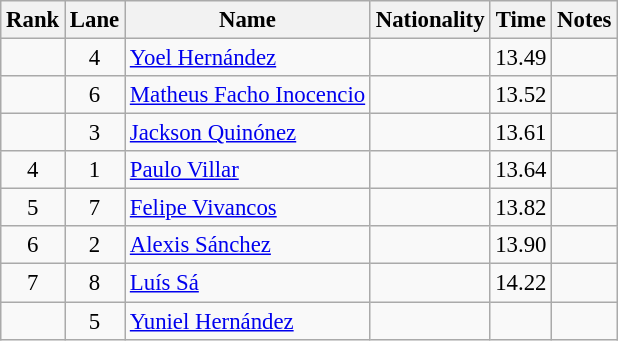<table class="wikitable sortable" style="text-align:center;font-size:95%">
<tr>
<th>Rank</th>
<th>Lane</th>
<th>Name</th>
<th>Nationality</th>
<th>Time</th>
<th>Notes</th>
</tr>
<tr>
<td></td>
<td>4</td>
<td align=left><a href='#'>Yoel Hernández</a></td>
<td align=left></td>
<td>13.49</td>
<td></td>
</tr>
<tr>
<td></td>
<td>6</td>
<td align=left><a href='#'>Matheus Facho Inocencio</a></td>
<td align=left></td>
<td>13.52</td>
<td></td>
</tr>
<tr>
<td></td>
<td>3</td>
<td align=left><a href='#'>Jackson Quinónez</a></td>
<td align=left></td>
<td>13.61</td>
<td></td>
</tr>
<tr>
<td>4</td>
<td>1</td>
<td align=left><a href='#'>Paulo Villar</a></td>
<td align=left></td>
<td>13.64</td>
<td></td>
</tr>
<tr>
<td>5</td>
<td>7</td>
<td align=left><a href='#'>Felipe Vivancos</a></td>
<td align=left></td>
<td>13.82</td>
<td></td>
</tr>
<tr>
<td>6</td>
<td>2</td>
<td align=left><a href='#'>Alexis Sánchez</a></td>
<td align=left></td>
<td>13.90</td>
<td></td>
</tr>
<tr>
<td>7</td>
<td>8</td>
<td align=left><a href='#'>Luís Sá</a></td>
<td align=left></td>
<td>14.22</td>
<td></td>
</tr>
<tr>
<td></td>
<td>5</td>
<td align=left><a href='#'>Yuniel Hernández</a></td>
<td align=left></td>
<td></td>
<td></td>
</tr>
</table>
